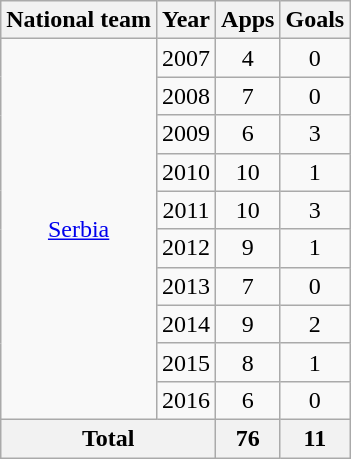<table class="wikitable" style="text-align:center">
<tr>
<th>National team</th>
<th>Year</th>
<th>Apps</th>
<th>Goals</th>
</tr>
<tr>
<td rowspan="10"><a href='#'>Serbia</a></td>
<td>2007</td>
<td>4</td>
<td>0</td>
</tr>
<tr>
<td>2008</td>
<td>7</td>
<td>0</td>
</tr>
<tr>
<td>2009</td>
<td>6</td>
<td>3</td>
</tr>
<tr>
<td>2010</td>
<td>10</td>
<td>1</td>
</tr>
<tr>
<td>2011</td>
<td>10</td>
<td>3</td>
</tr>
<tr>
<td>2012</td>
<td>9</td>
<td>1</td>
</tr>
<tr>
<td>2013</td>
<td>7</td>
<td>0</td>
</tr>
<tr>
<td>2014</td>
<td>9</td>
<td>2</td>
</tr>
<tr>
<td>2015</td>
<td>8</td>
<td>1</td>
</tr>
<tr>
<td>2016</td>
<td>6</td>
<td>0</td>
</tr>
<tr>
<th colspan="2">Total</th>
<th>76</th>
<th>11</th>
</tr>
</table>
